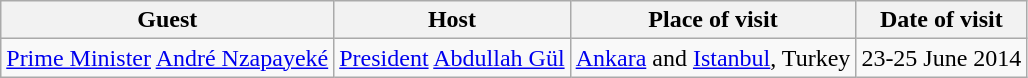<table class="wikitable" border="1">
<tr>
<th>Guest</th>
<th>Host</th>
<th>Place of visit</th>
<th>Date of visit</th>
</tr>
<tr>
<td>  <a href='#'>Prime Minister</a> <a href='#'>André Nzapayeké</a></td>
<td>   <a href='#'>President</a> <a href='#'>Abdullah Gül</a></td>
<td><a href='#'>Ankara</a> and <a href='#'>Istanbul</a>, Turkey</td>
<td>23-25 June 2014</td>
</tr>
</table>
